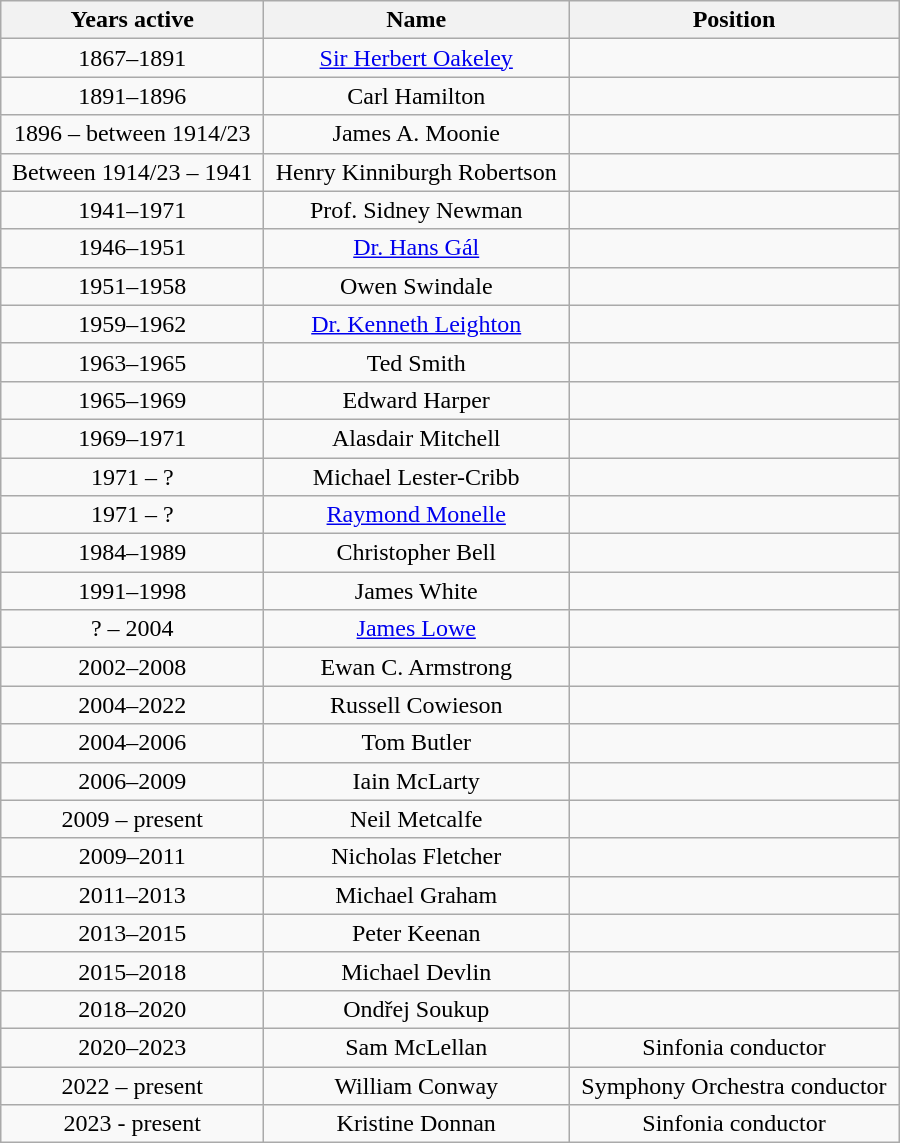<table class="wikitable sortable" style="text-align: center; width: 600px;">
<tr>
<th>Years active</th>
<th>Name</th>
<th>Position</th>
</tr>
<tr>
<td>1867–1891</td>
<td><a href='#'>Sir Herbert Oakeley</a></td>
<td></td>
</tr>
<tr>
<td>1891–1896</td>
<td>Carl Hamilton</td>
<td></td>
</tr>
<tr>
<td>1896 – between 1914/23</td>
<td>James A. Moonie</td>
<td></td>
</tr>
<tr>
<td>Between 1914/23 – 1941</td>
<td>Henry Kinniburgh Robertson</td>
<td></td>
</tr>
<tr>
<td>1941–1971</td>
<td>Prof. Sidney Newman</td>
<td></td>
</tr>
<tr>
<td>1946–1951</td>
<td><a href='#'>Dr. Hans Gál</a></td>
<td></td>
</tr>
<tr>
<td>1951–1958</td>
<td>Owen Swindale</td>
<td></td>
</tr>
<tr>
<td>1959–1962</td>
<td><a href='#'>Dr. Kenneth Leighton</a></td>
<td></td>
</tr>
<tr>
<td>1963–1965</td>
<td>Ted Smith</td>
<td></td>
</tr>
<tr>
<td>1965–1969</td>
<td>Edward Harper</td>
<td></td>
</tr>
<tr>
<td>1969–1971</td>
<td>Alasdair Mitchell</td>
<td></td>
</tr>
<tr>
<td>1971 – ?</td>
<td>Michael Lester-Cribb</td>
<td></td>
</tr>
<tr>
<td>1971 – ?</td>
<td><a href='#'>Raymond Monelle</a></td>
<td></td>
</tr>
<tr>
<td>1984–1989</td>
<td>Christopher Bell</td>
<td></td>
</tr>
<tr>
<td>1991–1998</td>
<td>James White</td>
<td></td>
</tr>
<tr>
<td>? – 2004</td>
<td><a href='#'>James Lowe</a></td>
<td></td>
</tr>
<tr>
<td>2002–2008</td>
<td>Ewan C. Armstrong</td>
<td></td>
</tr>
<tr>
<td>2004–2022</td>
<td>Russell Cowieson</td>
<td></td>
</tr>
<tr>
<td>2004–2006</td>
<td>Tom Butler</td>
<td></td>
</tr>
<tr>
<td>2006–2009</td>
<td>Iain McLarty</td>
<td></td>
</tr>
<tr>
<td>2009 – present</td>
<td>Neil Metcalfe</td>
<td></td>
</tr>
<tr>
<td>2009–2011</td>
<td>Nicholas Fletcher</td>
<td></td>
</tr>
<tr>
<td>2011–2013</td>
<td>Michael Graham</td>
<td></td>
</tr>
<tr>
<td>2013–2015</td>
<td>Peter Keenan</td>
<td></td>
</tr>
<tr>
<td>2015–2018</td>
<td>Michael Devlin</td>
<td></td>
</tr>
<tr>
<td>2018–2020</td>
<td>Ondřej Soukup</td>
<td></td>
</tr>
<tr>
<td>2020–2023</td>
<td>Sam McLellan</td>
<td>Sinfonia conductor</td>
</tr>
<tr>
<td>2022 – present</td>
<td>William Conway</td>
<td>Symphony Orchestra conductor</td>
</tr>
<tr>
<td>2023 - present</td>
<td>Kristine Donnan</td>
<td>Sinfonia conductor</td>
</tr>
</table>
